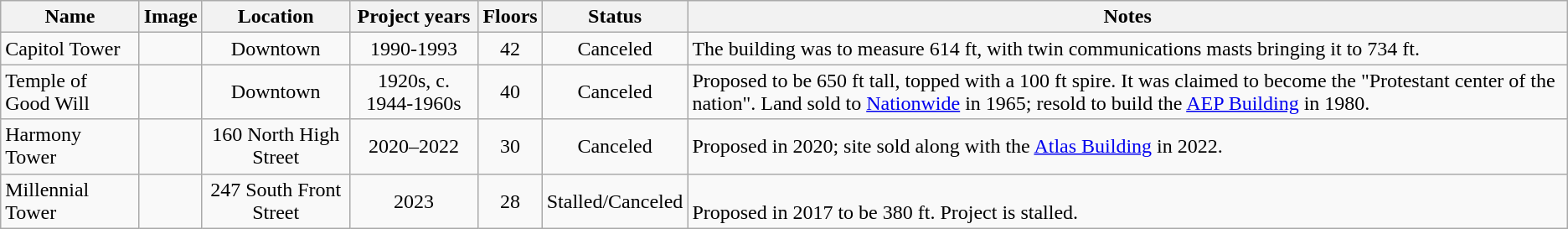<table class="wikitable">
<tr>
<th>Name</th>
<th>Image</th>
<th>Location</th>
<th>Project years</th>
<th>Floors</th>
<th>Status</th>
<th class="unsortable">Notes</th>
</tr>
<tr>
<td>Capitol Tower</td>
<td></td>
<td align="center">Downtown</td>
<td align="center">1990-1993</td>
<td align="center">42</td>
<td align="center">Canceled</td>
<td>The building was to measure 614 ft, with twin communications masts bringing it to 734 ft.</td>
</tr>
<tr>
<td>Temple of Good Will</td>
<td></td>
<td align="center">Downtown</td>
<td align="center">1920s, c. 1944-1960s</td>
<td align="center">40</td>
<td align="center">Canceled</td>
<td>Proposed to be 650 ft tall, topped with a 100 ft spire. It was claimed to become the "Protestant center of the nation". Land sold to <a href='#'>Nationwide</a> in 1965; resold to build the <a href='#'>AEP Building</a> in 1980.</td>
</tr>
<tr>
<td>Harmony Tower</td>
<td></td>
<td align="center">160 North High Street</td>
<td align="center">2020–2022</td>
<td align="center">30</td>
<td align="center">Canceled</td>
<td>Proposed in 2020; site sold along with the <a href='#'>Atlas Building</a> in 2022.</td>
</tr>
<tr>
<td>Millennial Tower</td>
<td></td>
<td align="center">247 South Front Street</td>
<td align="center">2023</td>
<td align="center">28</td>
<td align="center">Stalled/Canceled</td>
<td align="left"><br>Proposed in 2017 to be 380 ft. Project is stalled.</td>
</tr>
</table>
